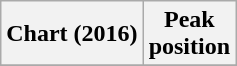<table class="wikitable plainrowheaders" style="text-align:center">
<tr>
<th>Chart (2016)</th>
<th>Peak<br>position</th>
</tr>
<tr>
</tr>
</table>
